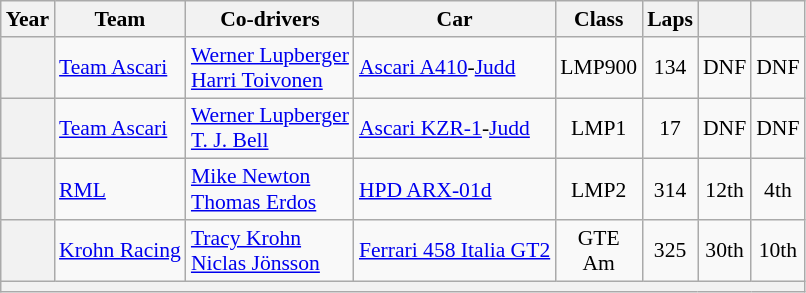<table class="wikitable" style="text-align:center; font-size:90%">
<tr>
<th>Year</th>
<th>Team</th>
<th>Co-drivers</th>
<th>Car</th>
<th>Class</th>
<th>Laps</th>
<th></th>
<th></th>
</tr>
<tr>
<th></th>
<td align="left" nowrap> <a href='#'>Team Ascari</a></td>
<td align="left" nowrap> <a href='#'>Werner Lupberger</a><br> <a href='#'>Harri Toivonen</a></td>
<td align="left" nowrap><a href='#'>Ascari A410</a>-<a href='#'>Judd</a></td>
<td>LMP900</td>
<td>134</td>
<td>DNF</td>
<td>DNF</td>
</tr>
<tr>
<th></th>
<td align="left" nowrap> <a href='#'>Team Ascari</a></td>
<td align="left" nowrap> <a href='#'>Werner Lupberger</a><br> <a href='#'>T. J. Bell</a></td>
<td align="left" nowrap><a href='#'>Ascari KZR-1</a>-<a href='#'>Judd</a></td>
<td>LMP1</td>
<td>17</td>
<td>DNF</td>
<td>DNF</td>
</tr>
<tr>
<th></th>
<td align="left" nowrap> <a href='#'>RML</a></td>
<td align="left" nowrap> <a href='#'>Mike Newton</a><br> <a href='#'>Thomas Erdos</a></td>
<td align="left" nowrap><a href='#'>HPD ARX-01d</a></td>
<td>LMP2</td>
<td>314</td>
<td>12th</td>
<td>4th</td>
</tr>
<tr>
<th></th>
<td align="left" nowrap> <a href='#'>Krohn Racing</a></td>
<td align="left" nowrap> <a href='#'>Tracy Krohn</a><br> <a href='#'>Niclas Jönsson</a></td>
<td align="left" nowrap><a href='#'>Ferrari 458 Italia GT2</a></td>
<td>GTE<br>Am</td>
<td>325</td>
<td>30th</td>
<td>10th</td>
</tr>
<tr>
<th colspan="8"></th>
</tr>
</table>
